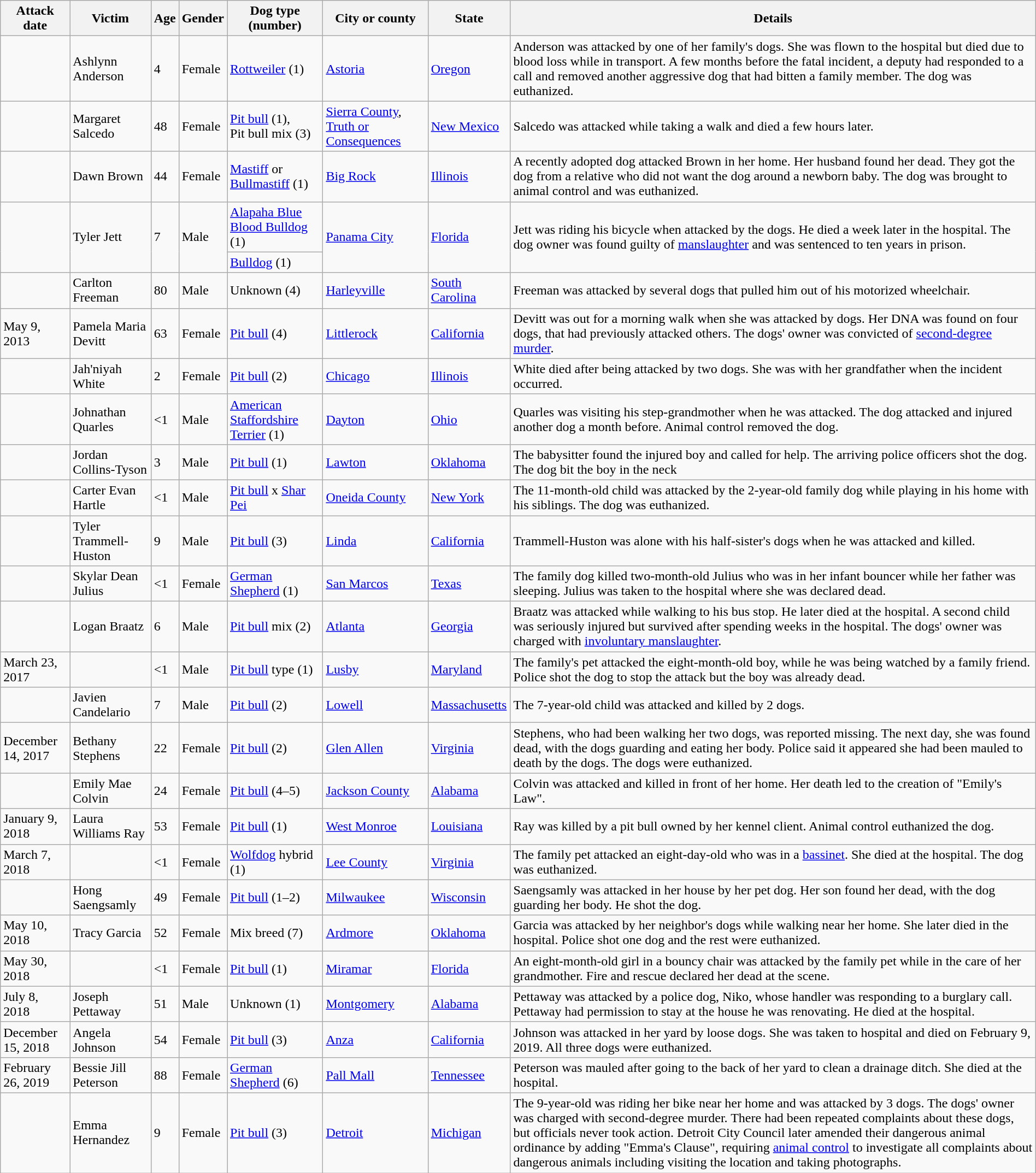<table class="wikitable sortable" style="width:100%;">
<tr>
<th>Attack date</th>
<th>Victim</th>
<th>Age</th>
<th>Gender</th>
<th>Dog type (number)</th>
<th>City or county</th>
<th>State</th>
<th>Details</th>
</tr>
<tr>
<td></td>
<td>Ashlynn Anderson</td>
<td>4</td>
<td>Female</td>
<td><a href='#'>Rottweiler</a> (1)</td>
<td><a href='#'>Astoria</a></td>
<td><a href='#'>Oregon</a></td>
<td>Anderson was attacked by one of her family's dogs. She was flown to the hospital but died due to blood loss while in transport. A few months before the fatal incident, a deputy had responded to a call and removed another aggressive dog that had bitten a family member. The dog was euthanized.</td>
</tr>
<tr>
<td></td>
<td>Margaret Salcedo</td>
<td>48</td>
<td>Female</td>
<td><a href='#'>Pit bull</a> (1),<br>Pit bull mix (3)</td>
<td><a href='#'>Sierra County</a>, <a href='#'>Truth or Consequences</a></td>
<td><a href='#'>New Mexico</a></td>
<td>Salcedo was attacked while taking a walk and died a few hours later.</td>
</tr>
<tr>
<td></td>
<td>Dawn Brown</td>
<td>44</td>
<td>Female</td>
<td><a href='#'>Mastiff</a> or<br><a href='#'>Bullmastiff</a> (1)</td>
<td><a href='#'>Big Rock</a></td>
<td><a href='#'>Illinois</a></td>
<td>A recently adopted dog attacked Brown in her home. Her husband found her dead. They got the dog from a relative who did not want the dog around a newborn baby. The dog was brought to animal control and was euthanized.</td>
</tr>
<tr>
<td rowspan="2"></td>
<td rowspan="2">Tyler Jett</td>
<td rowspan="2">7</td>
<td rowspan="2">Male</td>
<td><a href='#'>Alapaha Blue Blood Bulldog</a> (1)</td>
<td rowspan="2"><a href='#'>Panama City</a></td>
<td rowspan="2"><a href='#'>Florida</a></td>
<td rowspan="2">Jett was riding his bicycle when attacked by the dogs. He died a week later in the hospital. The dog owner was found guilty of <a href='#'>manslaughter</a> and was sentenced to ten years in prison.</td>
</tr>
<tr>
<td><a href='#'>Bulldog</a> (1)</td>
</tr>
<tr>
<td></td>
<td>Carlton Freeman</td>
<td>80</td>
<td>Male</td>
<td>Unknown (4)</td>
<td><a href='#'>Harleyville</a></td>
<td><a href='#'>South Carolina</a></td>
<td>Freeman was attacked by several dogs that pulled him out of his motorized wheelchair.</td>
</tr>
<tr>
<td>May 9, 2013</td>
<td>Pamela Maria Devitt</td>
<td>63</td>
<td>Female</td>
<td><a href='#'>Pit bull</a> (4)</td>
<td><a href='#'>Littlerock</a></td>
<td><a href='#'>California</a></td>
<td>Devitt was out for a morning walk when she was attacked by dogs. Her DNA was found on four dogs, that had previously attacked others. The dogs' owner was convicted of <a href='#'>second-degree murder</a>.</td>
</tr>
<tr>
<td></td>
<td>Jah'niyah White</td>
<td>2</td>
<td>Female</td>
<td><a href='#'>Pit bull</a> (2)</td>
<td><a href='#'>Chicago</a></td>
<td><a href='#'>Illinois</a></td>
<td>White died after being attacked by two dogs. She was with her grandfather when the incident occurred.</td>
</tr>
<tr>
<td></td>
<td>Johnathan Quarles</td>
<td><1</td>
<td>Male</td>
<td><a href='#'>American Staffordshire Terrier</a> (1)</td>
<td><a href='#'>Dayton</a></td>
<td><a href='#'>Ohio</a></td>
<td>Quarles was visiting his step-grandmother when he was attacked. The dog attacked and injured another dog a month before. Animal control removed the dog.</td>
</tr>
<tr>
<td></td>
<td>Jordan Collins-Tyson</td>
<td>3</td>
<td>Male</td>
<td><a href='#'>Pit bull</a> (1)</td>
<td><a href='#'>Lawton</a></td>
<td><a href='#'>Oklahoma</a></td>
<td>The babysitter found the injured boy and called for help. The arriving police officers shot the dog. The dog bit the boy in the neck </td>
</tr>
<tr>
<td></td>
<td>Carter Evan Hartle</td>
<td><1</td>
<td>Male</td>
<td><a href='#'>Pit bull</a> x <a href='#'>Shar Pei</a></td>
<td><a href='#'>Oneida County</a></td>
<td><a href='#'>New York</a></td>
<td>The 11-month-old child was attacked by the 2-year-old family dog while playing in his home with his siblings. The dog was euthanized.</td>
</tr>
<tr>
<td></td>
<td>Tyler Trammell-Huston</td>
<td>9</td>
<td>Male</td>
<td><a href='#'>Pit bull</a> (3)</td>
<td><a href='#'>Linda</a></td>
<td><a href='#'>California</a></td>
<td>Trammell-Huston was alone with his half-sister's dogs when he was attacked and killed.</td>
</tr>
<tr>
<td></td>
<td>Skylar Dean Julius</td>
<td><1</td>
<td>Female</td>
<td><a href='#'>German Shepherd</a> (1)</td>
<td><a href='#'>San Marcos</a></td>
<td><a href='#'>Texas</a></td>
<td>The family dog killed two-month-old Julius who was in her infant bouncer while her father was sleeping. Julius was taken to the hospital where she was declared dead.</td>
</tr>
<tr>
<td></td>
<td>Logan Braatz</td>
<td>6</td>
<td>Male</td>
<td><a href='#'>Pit bull</a> mix (2)</td>
<td><a href='#'>Atlanta</a></td>
<td><a href='#'>Georgia</a></td>
<td>Braatz was attacked while walking to his bus stop. He later died at the hospital. A second child was seriously injured but survived after spending weeks in the hospital. The dogs' owner was charged with <a href='#'>involuntary manslaughter</a>.</td>
</tr>
<tr>
<td>March 23, 2017</td>
<td></td>
<td><1</td>
<td>Male</td>
<td><a href='#'>Pit bull</a> type (1)</td>
<td><a href='#'>Lusby</a></td>
<td><a href='#'>Maryland</a></td>
<td>The family's pet attacked the eight-month-old boy, while he was being watched by a family friend. Police shot the dog to stop the attack but the boy was already dead.</td>
</tr>
<tr>
<td></td>
<td>Javien Candelario</td>
<td>7</td>
<td>Male</td>
<td><a href='#'>Pit bull</a> (2)</td>
<td><a href='#'>Lowell</a></td>
<td><a href='#'>Massachusetts</a></td>
<td>The 7-year-old child was attacked and killed by 2 dogs.</td>
</tr>
<tr>
<td>December 14, 2017</td>
<td>Bethany Stephens</td>
<td>22</td>
<td>Female</td>
<td><a href='#'>Pit bull</a> (2)</td>
<td><a href='#'>Glen Allen</a></td>
<td><a href='#'>Virginia</a></td>
<td>Stephens, who had been walking her two dogs, was reported missing. The next day, she was found dead, with the dogs guarding and eating her body. Police said it appeared she had been mauled to death by the dogs. The dogs were euthanized.</td>
</tr>
<tr>
<td></td>
<td>Emily Mae Colvin</td>
<td>24</td>
<td>Female</td>
<td><a href='#'>Pit bull</a> (4–5)</td>
<td><a href='#'>Jackson County</a></td>
<td><a href='#'>Alabama</a></td>
<td>Colvin was attacked and killed in front of her home. Her death led to the creation of "Emily's Law".</td>
</tr>
<tr>
<td>January 9, 2018</td>
<td>Laura Williams Ray</td>
<td>53</td>
<td>Female</td>
<td><a href='#'>Pit bull</a> (1)</td>
<td><a href='#'>West Monroe</a></td>
<td><a href='#'>Louisiana</a></td>
<td>Ray was killed by a pit bull owned by her kennel client. Animal control euthanized the dog.</td>
</tr>
<tr>
<td>March 7, 2018</td>
<td></td>
<td><1</td>
<td>Female</td>
<td><a href='#'>Wolfdog</a> hybrid (1)</td>
<td><a href='#'>Lee County</a></td>
<td><a href='#'>Virginia</a></td>
<td>The family pet attacked an eight-day-old who was in a <a href='#'>bassinet</a>. She died at the hospital. The dog was euthanized.</td>
</tr>
<tr>
<td></td>
<td>Hong Saengsamly</td>
<td>49</td>
<td>Female</td>
<td><a href='#'>Pit bull</a> (1–2)</td>
<td><a href='#'>Milwaukee</a></td>
<td><a href='#'>Wisconsin</a></td>
<td>Saengsamly was attacked in her house by her pet dog. Her son found her dead, with the dog guarding her body. He shot the dog.</td>
</tr>
<tr>
<td>May 10, 2018</td>
<td>Tracy Garcia</td>
<td>52</td>
<td>Female</td>
<td>Mix breed (7)</td>
<td><a href='#'>Ardmore</a></td>
<td><a href='#'>Oklahoma</a></td>
<td>Garcia was attacked by her neighbor's dogs while walking near her home. She later died in the hospital. Police shot one dog and the rest were euthanized.</td>
</tr>
<tr>
<td>May 30, 2018</td>
<td></td>
<td><1</td>
<td>Female</td>
<td><a href='#'>Pit bull</a> (1)</td>
<td><a href='#'>Miramar</a></td>
<td><a href='#'>Florida</a></td>
<td>An eight-month-old girl in a bouncy chair was attacked by the family pet while in the care of her grandmother. Fire and rescue declared her dead at the scene.</td>
</tr>
<tr>
<td>July 8, 2018</td>
<td>Joseph Pettaway</td>
<td>51</td>
<td>Male</td>
<td>Unknown (1)</td>
<td><a href='#'>Montgomery</a></td>
<td><a href='#'>Alabama</a></td>
<td>Pettaway was attacked by a police dog, Niko, whose handler was responding to a burglary call. Pettaway had permission to stay at the house he was renovating. He died at the hospital.</td>
</tr>
<tr>
<td>December 15, 2018</td>
<td>Angela Johnson</td>
<td>54</td>
<td>Female</td>
<td><a href='#'>Pit bull</a> (3)</td>
<td><a href='#'>Anza</a></td>
<td><a href='#'>California</a></td>
<td>Johnson was attacked in her yard by loose dogs. She was taken to hospital and died on February 9, 2019. All three dogs were euthanized.</td>
</tr>
<tr>
<td>February 26, 2019</td>
<td>Bessie Jill Peterson</td>
<td>88</td>
<td>Female</td>
<td><a href='#'>German Shepherd</a> (6)</td>
<td><a href='#'>Pall Mall</a></td>
<td><a href='#'>Tennessee</a></td>
<td>Peterson was mauled after going to the back of her yard to clean a drainage ditch. She died at the hospital.</td>
</tr>
<tr>
<td></td>
<td>Emma Hernandez</td>
<td>9</td>
<td>Female</td>
<td><a href='#'>Pit bull</a> (3)</td>
<td><a href='#'>Detroit</a></td>
<td><a href='#'>Michigan</a></td>
<td>The 9-year-old was riding her bike near her home and was attacked by 3 dogs. The dogs' owner was charged with second-degree murder. There had been repeated complaints about these dogs, but officials never took action. Detroit City Council later amended their dangerous animal ordinance by adding "Emma's Clause", requiring <a href='#'>animal control</a> to investigate all complaints about dangerous animals including visiting the location and taking photographs.</td>
</tr>
</table>
